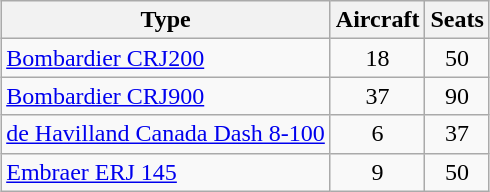<table class="wikitable" style="margin:1em auto;">
<tr>
<th>Type</th>
<th>Aircraft</th>
<th>Seats</th>
</tr>
<tr>
<td><a href='#'>Bombardier CRJ200</a></td>
<td align=center>18</td>
<td align=center>50</td>
</tr>
<tr>
<td><a href='#'>Bombardier CRJ900</a></td>
<td align=center>37</td>
<td align=center>90</td>
</tr>
<tr>
<td><a href='#'>de Havilland Canada Dash 8-100</a></td>
<td align=center>6</td>
<td align=center>37</td>
</tr>
<tr>
<td><a href='#'>Embraer ERJ 145</a></td>
<td align=center>9</td>
<td align=center>50</td>
</tr>
</table>
